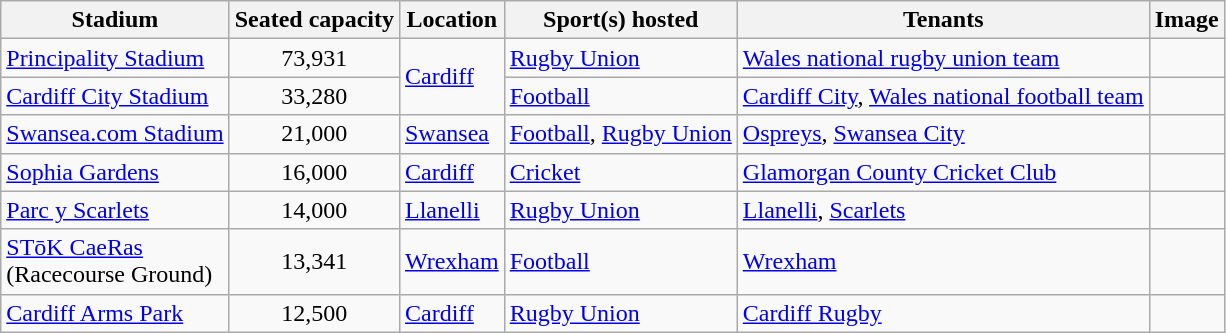<table class="wikitable sortable">
<tr>
<th>Stadium</th>
<th>Seated capacity</th>
<th>Location</th>
<th>Sport(s) hosted</th>
<th>Tenants</th>
<th class=unsortable>Image</th>
</tr>
<tr>
<td><a href='#'>Principality Stadium</a> </td>
<td align="center">73,931</td>
<td rowspan=2><a href='#'>Cardiff</a></td>
<td><a href='#'>Rugby Union</a></td>
<td><a href='#'>Wales national rugby union team</a></td>
<td></td>
</tr>
<tr>
<td><a href='#'>Cardiff City Stadium</a> </td>
<td align="center">33,280</td>
<td><a href='#'>Football</a></td>
<td><a href='#'>Cardiff City</a>, <a href='#'>Wales national football team</a></td>
<td></td>
</tr>
<tr>
<td><a href='#'>Swansea.com Stadium</a></td>
<td align="center">21,000</td>
<td><a href='#'>Swansea</a></td>
<td><a href='#'>Football</a>, <a href='#'>Rugby Union</a></td>
<td><a href='#'>Ospreys</a>, <a href='#'>Swansea City</a></td>
<td></td>
</tr>
<tr>
<td><a href='#'>Sophia Gardens</a></td>
<td align="center">16,000</td>
<td><a href='#'>Cardiff</a></td>
<td><a href='#'>Cricket</a></td>
<td><a href='#'>Glamorgan County Cricket Club</a></td>
<td></td>
</tr>
<tr>
<td><a href='#'>Parc y Scarlets</a></td>
<td align="center">14,000</td>
<td><a href='#'>Llanelli</a></td>
<td><a href='#'>Rugby Union</a></td>
<td><a href='#'>Llanelli</a>, <a href='#'>Scarlets</a></td>
<td></td>
</tr>
<tr>
<td><a href='#'>STōK CaeRas</a><br>(Racecourse Ground)</td>
<td align="center">13,341</td>
<td><a href='#'>Wrexham</a></td>
<td><a href='#'>Football</a></td>
<td><a href='#'>Wrexham</a></td>
<td></td>
</tr>
<tr>
<td><a href='#'>Cardiff Arms Park</a></td>
<td align="center">12,500</td>
<td><a href='#'>Cardiff</a></td>
<td><a href='#'>Rugby Union</a></td>
<td><a href='#'>Cardiff Rugby</a></td>
<td></td>
</tr>
</table>
